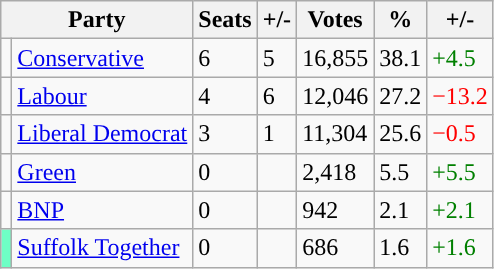<table class="wikitable sortable">
<tr>
<th colspan="2">Party</th>
<th>Seats</th>
<th>+/-</th>
<th>Votes</th>
<th>%</th>
<th>+/-</th>
</tr>
<tr>
<td style="background-color: "></td>
<td><a href='#'>Conservative</a></td>
<td>6</td>
<td> 5</td>
<td>16,855</td>
<td>38.1</td>
<td style="color:green">+4.5</td>
</tr>
<tr>
<td style="background-color: "></td>
<td><a href='#'>Labour</a></td>
<td>4</td>
<td> 6</td>
<td>12,046</td>
<td>27.2</td>
<td style="color:red">−13.2</td>
</tr>
<tr>
<td style="background-color: "></td>
<td><a href='#'>Liberal Democrat</a></td>
<td>3</td>
<td> 1</td>
<td>11,304</td>
<td>25.6</td>
<td style="color:red">−0.5</td>
</tr>
<tr>
<td style="background-color: "></td>
<td><a href='#'>Green</a></td>
<td>0</td>
<td></td>
<td>2,418</td>
<td>5.5</td>
<td style="color:green">+5.5</td>
</tr>
<tr>
<td style="background-color: "></td>
<td><a href='#'>BNP</a></td>
<td>0</td>
<td></td>
<td>942</td>
<td>2.1</td>
<td style="color:green">+2.1</td>
</tr>
<tr>
<td style="background-color: #6EFFC5"></td>
<td><a href='#'>Suffolk Together</a></td>
<td>0</td>
<td></td>
<td>686</td>
<td>1.6</td>
<td style="color:green">+1.6</td>
</tr>
</table>
